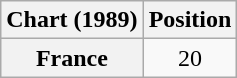<table class="wikitable plainrowheaders">
<tr>
<th>Chart (1989)</th>
<th>Position</th>
</tr>
<tr>
<th scope="row">France</th>
<td align=center>20</td>
</tr>
</table>
